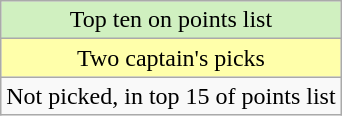<table class=wikitable style="text-align:center">
<tr style="background:#d0f0c0;">
<td>Top ten on points list</td>
</tr>
<tr style="background:#ffa;">
<td>Two captain's picks</td>
</tr>
<tr>
<td>Not picked, in top 15 of points list</td>
</tr>
</table>
